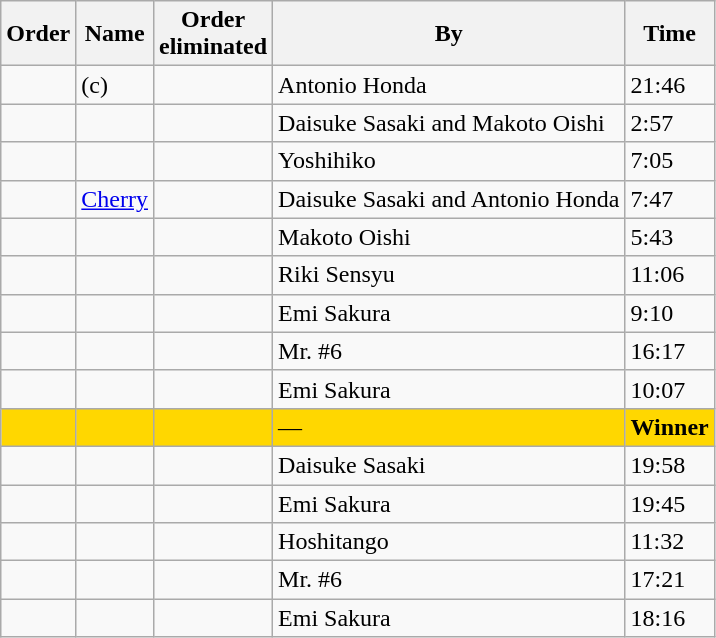<table class="wikitable sortable">
<tr>
<th>Order</th>
<th>Name</th>
<th>Order<br>eliminated</th>
<th>By</th>
<th>Time</th>
</tr>
<tr>
<td></td>
<td> (c)</td>
<td></td>
<td>Antonio Honda</td>
<td>21:46</td>
</tr>
<tr>
<td></td>
<td></td>
<td></td>
<td>Daisuke Sasaki and Makoto Oishi</td>
<td>2:57</td>
</tr>
<tr>
<td></td>
<td></td>
<td></td>
<td>Yoshihiko</td>
<td>7:05</td>
</tr>
<tr>
<td></td>
<td><a href='#'>Cherry</a></td>
<td></td>
<td>Daisuke Sasaki and Antonio Honda</td>
<td>7:47</td>
</tr>
<tr>
<td></td>
<td></td>
<td></td>
<td>Makoto Oishi</td>
<td>5:43</td>
</tr>
<tr>
<td></td>
<td></td>
<td></td>
<td>Riki Sensyu</td>
<td>11:06</td>
</tr>
<tr>
<td></td>
<td></td>
<td></td>
<td>Emi Sakura</td>
<td>9:10</td>
</tr>
<tr>
<td></td>
<td></td>
<td></td>
<td>Mr. #6</td>
<td>16:17</td>
</tr>
<tr>
<td></td>
<td></td>
<td></td>
<td>Emi Sakura</td>
<td>10:07</td>
</tr>
<tr style="background:gold">
<td></td>
<td><strong></strong></td>
<td></td>
<td>—</td>
<td><strong>Winner</strong></td>
</tr>
<tr>
<td></td>
<td></td>
<td></td>
<td>Daisuke Sasaki</td>
<td>19:58</td>
</tr>
<tr>
<td></td>
<td></td>
<td></td>
<td>Emi Sakura</td>
<td>19:45</td>
</tr>
<tr>
<td></td>
<td></td>
<td></td>
<td>Hoshitango</td>
<td>11:32</td>
</tr>
<tr>
<td></td>
<td></td>
<td></td>
<td>Mr. #6</td>
<td>17:21</td>
</tr>
<tr>
<td></td>
<td></td>
<td></td>
<td>Emi Sakura</td>
<td>18:16</td>
</tr>
</table>
